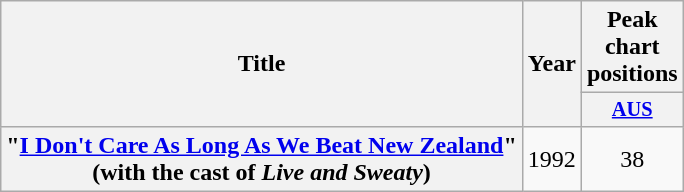<table class="wikitable plainrowheaders" style="text-align:center;">
<tr>
<th scope="col" rowspan="2">Title</th>
<th scope="col" rowspan="2">Year</th>
<th scope="col" colspan="1">Peak chart positions</th>
</tr>
<tr>
<th scope="col" style="width:3em;font-size:85%;"><a href='#'>AUS</a><br></th>
</tr>
<tr>
<th scope="row">"<a href='#'>I Don't Care As Long As We Beat New Zealand</a>" <br> (with the cast of <em>Live and Sweaty</em>)</th>
<td>1992</td>
<td>38</td>
</tr>
</table>
